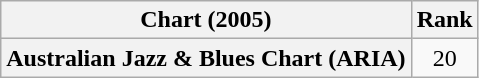<table class="wikitable sortable plainrowheaders" style="text-align:center">
<tr>
<th scope="col">Chart (2005)</th>
<th scope="col">Rank</th>
</tr>
<tr>
<th scope="row">Australian Jazz & Blues Chart (ARIA)</th>
<td>20</td>
</tr>
</table>
